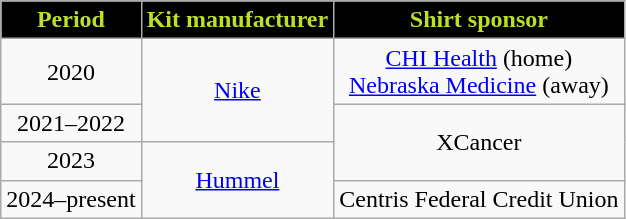<table class="wikitable" style="text-align: center">
<tr>
<th style="background-color:#010101; color:#BDDF28;" scope="col">Period</th>
<th style="background-color:#010101; color:#BDDF28;" scope="col">Kit manufacturer</th>
<th style="background-color:#010101; color:#BDDF28;" scope="col">Shirt sponsor</th>
</tr>
<tr>
<td>2020</td>
<td rowspan="2"><a href='#'>Nike</a></td>
<td><a href='#'>CHI Health</a> (home)<br><a href='#'>Nebraska Medicine</a> (away)</td>
</tr>
<tr>
<td>2021–2022</td>
<td rowspan="2">XCancer</td>
</tr>
<tr>
<td>2023</td>
<td rowspan="2"><a href='#'>Hummel</a></td>
</tr>
<tr>
<td>2024–present</td>
<td>Centris Federal Credit Union</td>
</tr>
</table>
